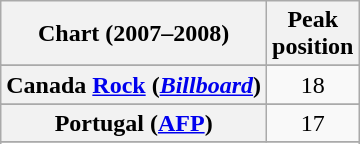<table class="wikitable sortable plainrowheaders" style="text-align:center">
<tr>
<th>Chart (2007–2008)</th>
<th>Peak<br>position</th>
</tr>
<tr>
</tr>
<tr>
</tr>
<tr>
<th scope="row">Canada <a href='#'>Rock</a> (<em><a href='#'>Billboard</a></em>)</th>
<td>18</td>
</tr>
<tr>
</tr>
<tr>
</tr>
<tr>
</tr>
<tr>
</tr>
<tr>
</tr>
<tr>
</tr>
<tr>
<th scope="row">Portugal (<a href='#'>AFP</a>)</th>
<td>17</td>
</tr>
<tr>
</tr>
<tr>
</tr>
<tr>
</tr>
<tr>
</tr>
<tr>
</tr>
<tr>
</tr>
</table>
